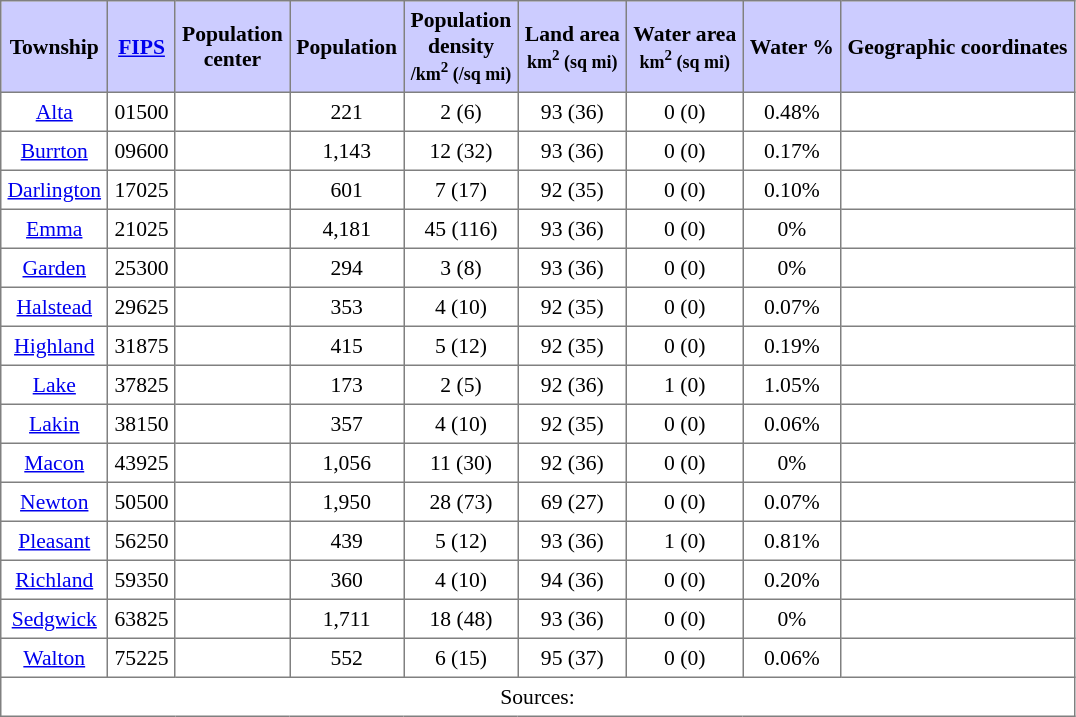<table class="toccolours" border=1 cellspacing=0 cellpadding=4 style="text-align:center; border-collapse:collapse; font-size:90%;">
<tr style="background:#ccccff">
<th>Township</th>
<th><a href='#'>FIPS</a></th>
<th>Population<br>center</th>
<th>Population</th>
<th>Population<br>density<br><small>/km<sup>2</sup> (/sq mi)</small></th>
<th>Land area<br><small>km<sup>2</sup> (sq mi)</small></th>
<th>Water area<br><small>km<sup>2</sup> (sq mi)</small></th>
<th>Water %</th>
<th>Geographic coordinates</th>
</tr>
<tr>
<td><a href='#'>Alta</a></td>
<td>01500</td>
<td></td>
<td>221</td>
<td>2 (6)</td>
<td>93 (36)</td>
<td>0 (0)</td>
<td>0.48%</td>
<td></td>
</tr>
<tr>
<td><a href='#'>Burrton</a></td>
<td>09600</td>
<td></td>
<td>1,143</td>
<td>12 (32)</td>
<td>93 (36)</td>
<td>0 (0)</td>
<td>0.17%</td>
<td></td>
</tr>
<tr>
<td><a href='#'>Darlington</a></td>
<td>17025</td>
<td></td>
<td>601</td>
<td>7 (17)</td>
<td>92 (35)</td>
<td>0 (0)</td>
<td>0.10%</td>
<td></td>
</tr>
<tr>
<td><a href='#'>Emma</a></td>
<td>21025</td>
<td></td>
<td>4,181</td>
<td>45 (116)</td>
<td>93 (36)</td>
<td>0 (0)</td>
<td>0%</td>
<td></td>
</tr>
<tr>
<td><a href='#'>Garden</a></td>
<td>25300</td>
<td></td>
<td>294</td>
<td>3 (8)</td>
<td>93 (36)</td>
<td>0 (0)</td>
<td>0%</td>
<td></td>
</tr>
<tr>
<td><a href='#'>Halstead</a></td>
<td>29625</td>
<td></td>
<td>353</td>
<td>4 (10)</td>
<td>92 (35)</td>
<td>0 (0)</td>
<td>0.07%</td>
<td></td>
</tr>
<tr>
<td><a href='#'>Highland</a></td>
<td>31875</td>
<td></td>
<td>415</td>
<td>5 (12)</td>
<td>92 (35)</td>
<td>0 (0)</td>
<td>0.19%</td>
<td></td>
</tr>
<tr>
<td><a href='#'>Lake</a></td>
<td>37825</td>
<td></td>
<td>173</td>
<td>2 (5)</td>
<td>92 (36)</td>
<td>1 (0)</td>
<td>1.05%</td>
<td></td>
</tr>
<tr>
<td><a href='#'>Lakin</a></td>
<td>38150</td>
<td></td>
<td>357</td>
<td>4 (10)</td>
<td>92 (35)</td>
<td>0 (0)</td>
<td>0.06%</td>
<td></td>
</tr>
<tr>
<td><a href='#'>Macon</a></td>
<td>43925</td>
<td></td>
<td>1,056</td>
<td>11 (30)</td>
<td>92 (36)</td>
<td>0 (0)</td>
<td>0%</td>
<td></td>
</tr>
<tr>
<td><a href='#'>Newton</a></td>
<td>50500</td>
<td></td>
<td>1,950</td>
<td>28 (73)</td>
<td>69 (27)</td>
<td>0 (0)</td>
<td>0.07%</td>
<td></td>
</tr>
<tr>
<td><a href='#'>Pleasant</a></td>
<td>56250</td>
<td></td>
<td>439</td>
<td>5 (12)</td>
<td>93 (36)</td>
<td>1 (0)</td>
<td>0.81%</td>
<td></td>
</tr>
<tr>
<td><a href='#'>Richland</a></td>
<td>59350</td>
<td></td>
<td>360</td>
<td>4 (10)</td>
<td>94 (36)</td>
<td>0 (0)</td>
<td>0.20%</td>
<td></td>
</tr>
<tr>
<td><a href='#'>Sedgwick</a></td>
<td>63825</td>
<td></td>
<td>1,711</td>
<td>18 (48)</td>
<td>93 (36)</td>
<td>0 (0)</td>
<td>0%</td>
<td></td>
</tr>
<tr>
<td><a href='#'>Walton</a></td>
<td>75225</td>
<td></td>
<td>552</td>
<td>6 (15)</td>
<td>95 (37)</td>
<td>0 (0)</td>
<td>0.06%</td>
<td></td>
</tr>
<tr>
<td colspan=9>Sources: </td>
</tr>
</table>
